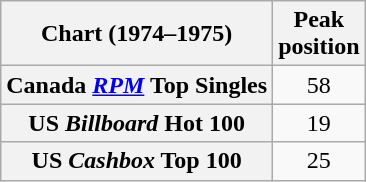<table class="wikitable sortable plainrowheaders">
<tr>
<th>Chart (1974–1975)</th>
<th>Peak<br>position</th>
</tr>
<tr>
<th scope="row">Canada <em><a href='#'>RPM</a></em> Top Singles</th>
<td style="text-align:center;">58</td>
</tr>
<tr>
<th scope="row">US <em>Billboard</em> Hot 100</th>
<td style="text-align:center;">19</td>
</tr>
<tr>
<th scope="row">US <em>Cashbox</em> Top 100</th>
<td style="text-align:center;">25</td>
</tr>
</table>
